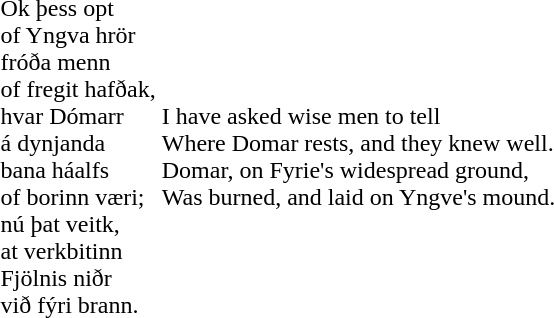<table>
<tr>
<td>Ok þess opt<br>of Yngva hrör<br>fróða menn<br>of fregit hafðak,<br>hvar Dómarr<br>á dynjanda<br>bana háalfs<br>of borinn væri;<br>nú þat veitk,<br>at verkbitinn<br>Fjölnis niðr<br>við fýri brann.</td>
<td>I have asked wise men to tell<br>Where Domar rests, and they knew well.<br>Domar, on Fyrie's widespread ground,<br>Was burned, and laid on Yngve's mound.</td>
</tr>
</table>
